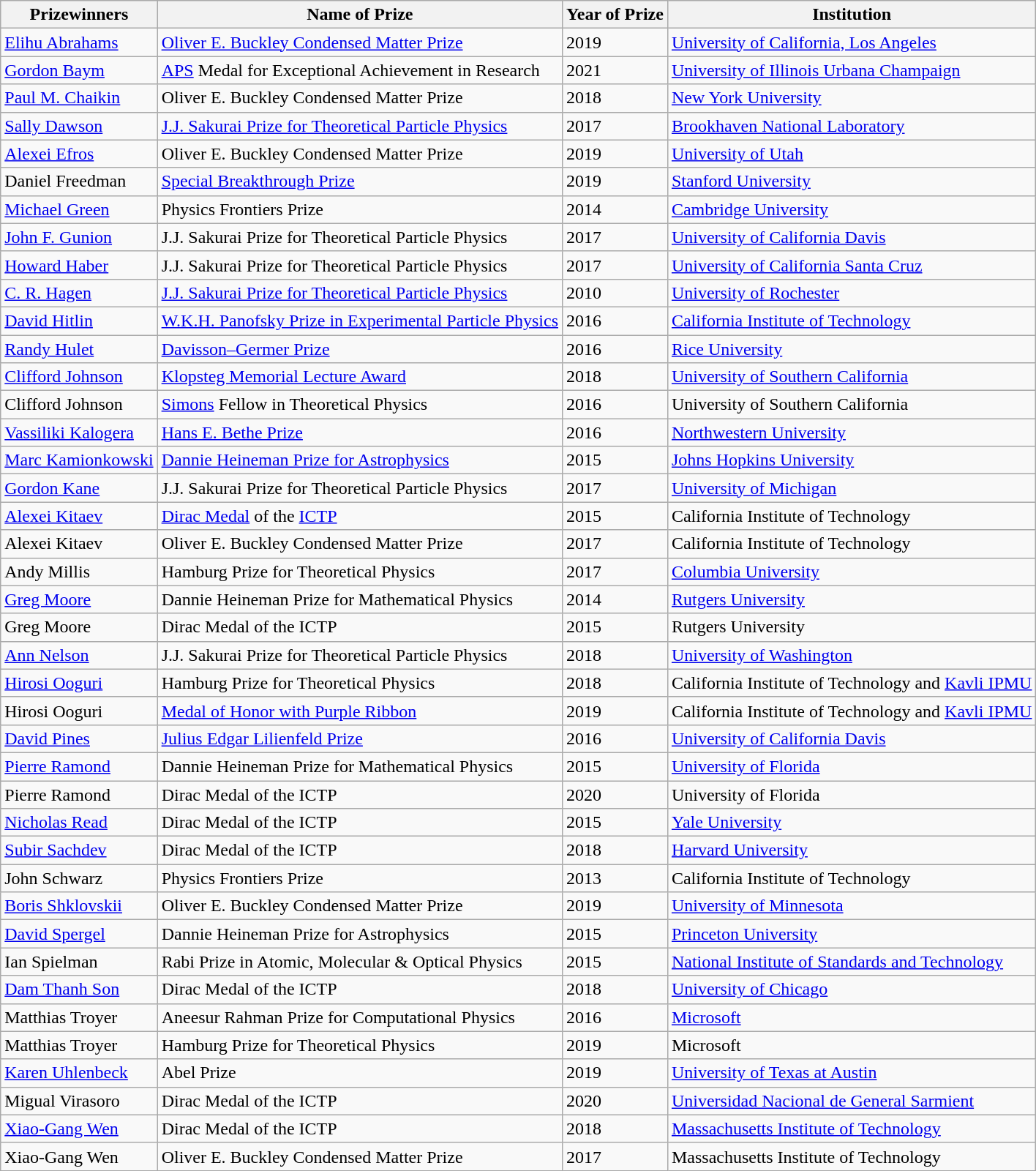<table class="wikitable">
<tr>
<th>Prizewinners</th>
<th>Name of Prize</th>
<th>Year of Prize</th>
<th>Institution</th>
</tr>
<tr>
<td><a href='#'>Elihu Abrahams</a></td>
<td><a href='#'>Oliver E. Buckley Condensed Matter Prize</a></td>
<td>2019</td>
<td><a href='#'>University of California, Los Angeles</a></td>
</tr>
<tr>
<td><a href='#'>Gordon Baym</a></td>
<td><a href='#'>APS</a> Medal for Exceptional Achievement in Research</td>
<td>2021</td>
<td><a href='#'>University of Illinois Urbana Champaign</a></td>
</tr>
<tr>
<td><a href='#'>Paul M. Chaikin</a></td>
<td>Oliver E. Buckley Condensed Matter Prize</td>
<td>2018</td>
<td><a href='#'>New York University</a></td>
</tr>
<tr>
<td><a href='#'>Sally Dawson</a></td>
<td><a href='#'>J.J. Sakurai Prize for Theoretical Particle Physics</a></td>
<td>2017</td>
<td><a href='#'>Brookhaven National Laboratory</a></td>
</tr>
<tr>
<td><a href='#'>Alexei Efros</a></td>
<td>Oliver E. Buckley Condensed Matter Prize</td>
<td>2019</td>
<td><a href='#'>University of Utah</a></td>
</tr>
<tr>
<td>Daniel Freedman</td>
<td><a href='#'>Special Breakthrough Prize</a></td>
<td>2019</td>
<td><a href='#'>Stanford University</a></td>
</tr>
<tr>
<td><a href='#'>Michael Green</a></td>
<td>Physics Frontiers Prize</td>
<td>2014</td>
<td><a href='#'>Cambridge University</a></td>
</tr>
<tr>
<td><a href='#'>John F. Gunion</a></td>
<td>J.J. Sakurai Prize for Theoretical Particle Physics</td>
<td>2017</td>
<td><a href='#'>University of California Davis</a></td>
</tr>
<tr>
<td><a href='#'>Howard Haber</a></td>
<td>J.J. Sakurai Prize for Theoretical Particle Physics</td>
<td>2017</td>
<td><a href='#'>University of California Santa Cruz</a></td>
</tr>
<tr>
<td><a href='#'>C. R. Hagen</a></td>
<td><a href='#'>J.J. Sakurai Prize for Theoretical Particle Physics</a></td>
<td>2010</td>
<td><a href='#'>University of Rochester</a></td>
</tr>
<tr>
<td><a href='#'>David Hitlin</a></td>
<td><a href='#'>W.K.H. Panofsky Prize in Experimental Particle Physics</a></td>
<td>2016</td>
<td><a href='#'>California Institute of Technology</a></td>
</tr>
<tr>
<td><a href='#'>Randy Hulet</a></td>
<td><a href='#'>Davisson–Germer Prize</a></td>
<td>2016</td>
<td><a href='#'>Rice University</a></td>
</tr>
<tr>
<td><a href='#'>Clifford Johnson</a></td>
<td><a href='#'>Klopsteg Memorial Lecture Award</a></td>
<td>2018</td>
<td><a href='#'>University of Southern California</a></td>
</tr>
<tr>
<td>Clifford Johnson</td>
<td><a href='#'>Simons</a> Fellow in Theoretical Physics</td>
<td>2016</td>
<td>University of Southern California</td>
</tr>
<tr>
<td><a href='#'>Vassiliki Kalogera</a></td>
<td><a href='#'>Hans E. Bethe Prize</a></td>
<td>2016</td>
<td><a href='#'>Northwestern University</a></td>
</tr>
<tr>
<td><a href='#'>Marc Kamionkowski</a></td>
<td><a href='#'>Dannie Heineman Prize for Astrophysics</a></td>
<td>2015</td>
<td><a href='#'>Johns Hopkins University</a></td>
</tr>
<tr>
<td><a href='#'>Gordon Kane</a></td>
<td>J.J. Sakurai Prize for Theoretical Particle Physics</td>
<td>2017</td>
<td><a href='#'>University of Michigan</a></td>
</tr>
<tr>
<td><a href='#'>Alexei Kitaev</a></td>
<td><a href='#'>Dirac Medal</a> of the <a href='#'>ICTP</a></td>
<td>2015</td>
<td>California Institute of Technology</td>
</tr>
<tr>
<td>Alexei Kitaev</td>
<td>Oliver E. Buckley Condensed Matter Prize</td>
<td>2017</td>
<td>California Institute of Technology</td>
</tr>
<tr>
<td>Andy Millis</td>
<td>Hamburg Prize for Theoretical Physics</td>
<td>2017</td>
<td><a href='#'>Columbia University</a></td>
</tr>
<tr>
<td><a href='#'>Greg Moore</a></td>
<td>Dannie Heineman Prize for Mathematical Physics</td>
<td>2014</td>
<td><a href='#'>Rutgers University</a></td>
</tr>
<tr>
<td>Greg Moore</td>
<td>Dirac Medal of the ICTP</td>
<td>2015</td>
<td>Rutgers University</td>
</tr>
<tr>
<td><a href='#'>Ann Nelson</a></td>
<td>J.J. Sakurai Prize for Theoretical Particle Physics</td>
<td>2018</td>
<td><a href='#'>University of Washington</a></td>
</tr>
<tr>
<td><a href='#'>Hirosi Ooguri</a></td>
<td>Hamburg Prize for Theoretical Physics</td>
<td>2018</td>
<td>California Institute of Technology and <a href='#'>Kavli IPMU</a></td>
</tr>
<tr>
<td>Hirosi Ooguri</td>
<td><a href='#'>Medal of Honor with Purple Ribbon</a></td>
<td>2019</td>
<td>California Institute of Technology and <a href='#'>Kavli IPMU</a></td>
</tr>
<tr>
<td><a href='#'>David Pines</a></td>
<td><a href='#'>Julius Edgar Lilienfeld Prize</a></td>
<td>2016</td>
<td><a href='#'>University of California Davis</a></td>
</tr>
<tr>
<td><a href='#'>Pierre Ramond</a></td>
<td>Dannie Heineman Prize for Mathematical Physics</td>
<td>2015</td>
<td><a href='#'>University of Florida</a></td>
</tr>
<tr>
<td>Pierre Ramond</td>
<td>Dirac Medal of the ICTP</td>
<td>2020</td>
<td>University of Florida</td>
</tr>
<tr>
<td><a href='#'>Nicholas Read</a></td>
<td>Dirac Medal of the ICTP</td>
<td>2015</td>
<td><a href='#'>Yale University</a></td>
</tr>
<tr>
<td><a href='#'>Subir Sachdev</a></td>
<td>Dirac Medal of the ICTP</td>
<td>2018</td>
<td><a href='#'>Harvard University</a></td>
</tr>
<tr>
<td>John Schwarz</td>
<td>Physics Frontiers Prize</td>
<td>2013</td>
<td>California Institute of Technology</td>
</tr>
<tr>
<td><a href='#'>Boris Shklovskii</a></td>
<td>Oliver E. Buckley Condensed Matter Prize</td>
<td>2019</td>
<td><a href='#'>University of Minnesota</a></td>
</tr>
<tr>
<td><a href='#'>David Spergel</a></td>
<td>Dannie Heineman Prize for Astrophysics</td>
<td>2015</td>
<td><a href='#'>Princeton University</a></td>
</tr>
<tr>
<td>Ian Spielman</td>
<td>Rabi Prize in Atomic, Molecular & Optical Physics</td>
<td>2015</td>
<td><a href='#'>National Institute of Standards and Technology</a></td>
</tr>
<tr>
<td><a href='#'>Dam Thanh Son</a></td>
<td>Dirac Medal of the ICTP</td>
<td>2018</td>
<td><a href='#'>University of Chicago</a></td>
</tr>
<tr>
<td>Matthias Troyer</td>
<td>Aneesur Rahman Prize for Computational Physics</td>
<td>2016</td>
<td><a href='#'>Microsoft</a></td>
</tr>
<tr>
<td>Matthias Troyer</td>
<td>Hamburg Prize for Theoretical Physics</td>
<td>2019</td>
<td>Microsoft</td>
</tr>
<tr>
<td><a href='#'>Karen Uhlenbeck</a></td>
<td>Abel Prize</td>
<td>2019</td>
<td><a href='#'>University of Texas at Austin</a></td>
</tr>
<tr>
<td>Migual Virasoro</td>
<td>Dirac Medal of the ICTP</td>
<td>2020</td>
<td><a href='#'>Universidad Nacional de General Sarmient</a></td>
</tr>
<tr>
<td><a href='#'>Xiao-Gang Wen</a></td>
<td>Dirac Medal of the ICTP</td>
<td>2018</td>
<td><a href='#'>Massachusetts Institute of Technology</a></td>
</tr>
<tr>
<td>Xiao-Gang Wen</td>
<td>Oliver E. Buckley Condensed Matter Prize</td>
<td>2017</td>
<td>Massachusetts Institute of Technology</td>
</tr>
</table>
